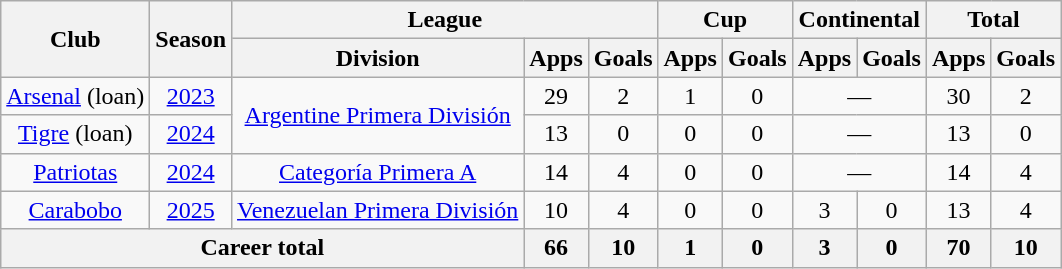<table class="wikitable", style="text-align:center">
<tr>
<th rowspan="2">Club</th>
<th rowspan="2">Season</th>
<th colspan="3">League</th>
<th colspan="2">Cup</th>
<th colspan="2">Continental</th>
<th colspan="2">Total</th>
</tr>
<tr>
<th>Division</th>
<th>Apps</th>
<th>Goals</th>
<th>Apps</th>
<th>Goals</th>
<th>Apps</th>
<th>Goals</th>
<th>Apps</th>
<th>Goals</th>
</tr>
<tr>
<td><a href='#'>Arsenal</a> (loan)</td>
<td><a href='#'>2023</a></td>
<td rowspan="2"><a href='#'>Argentine Primera División</a></td>
<td>29</td>
<td>2</td>
<td>1</td>
<td>0</td>
<td colspan="2">—</td>
<td>30</td>
<td>2</td>
</tr>
<tr>
<td><a href='#'>Tigre</a> (loan)</td>
<td><a href='#'>2024</a></td>
<td>13</td>
<td>0</td>
<td>0</td>
<td>0</td>
<td colspan="2">—</td>
<td>13</td>
<td>0</td>
</tr>
<tr>
<td><a href='#'>Patriotas</a></td>
<td><a href='#'>2024</a></td>
<td><a href='#'>Categoría Primera A</a></td>
<td>14</td>
<td>4</td>
<td>0</td>
<td>0</td>
<td colspan="2">—</td>
<td>14</td>
<td>4</td>
</tr>
<tr>
<td><a href='#'>Carabobo</a></td>
<td><a href='#'>2025</a></td>
<td><a href='#'>Venezuelan Primera División</a></td>
<td>10</td>
<td>4</td>
<td>0</td>
<td>0</td>
<td>3</td>
<td>0</td>
<td>13</td>
<td>4</td>
</tr>
<tr>
<th colspan="3">Career total</th>
<th>66</th>
<th>10</th>
<th>1</th>
<th>0</th>
<th>3</th>
<th>0</th>
<th>70</th>
<th>10</th>
</tr>
</table>
